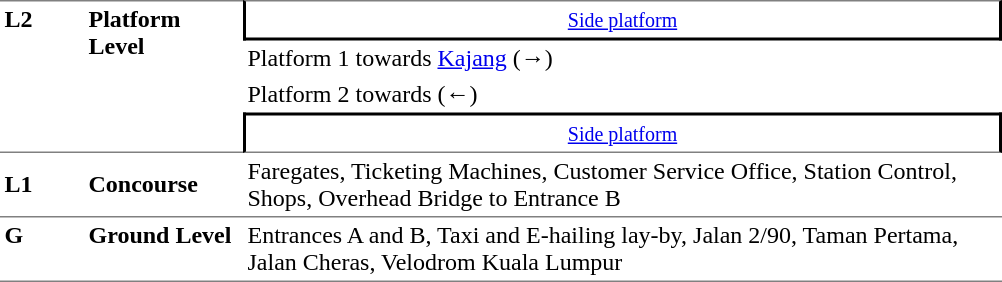<table cellpadding="3" cellspacing="0" border="0">
<tr>
<td rowspan="4" valign="top" width="50" style="border-top:solid 1px gray;border-bottom:solid 1px gray;"><strong>L2</strong></td>
<td rowspan="4" valign="top" width="100" style="border-top:solid 1px gray;border-bottom:solid 1px gray;"><strong>Platform Level</strong></td>
<td colspan="1" style="width=500;border-top:solid 1px gray;border-right:solid 2px black;border-left:solid 2px black;border-bottom:solid 2px black;text-align:center;"><small><a href='#'>Side platform</a></small></td>
</tr>
<tr>
<td width="500">Platform 1   towards <a href='#'>Kajang</a>  (→)</td>
</tr>
<tr>
<td width="500">Platform 2   towards   (←)</td>
</tr>
<tr>
<td colspan="1" style="width=500;border-top:solid 2px black;border-right:solid 2px black;border-left:solid 2px black;border-bottom:solid 1px gray;text-align:center;"><small><a href='#'>Side platform</a></small></td>
</tr>
<tr>
<td><strong>L1</strong></td>
<td><strong>Concourse</strong></td>
<td>Faregates, Ticketing Machines, Customer Service Office, Station Control, Shops, Overhead Bridge to Entrance B</td>
</tr>
<tr>
<td rowspan="4" valign="top" width="50" style="border-top:solid 1px gray;border-bottom:solid 1px gray;"><strong>G</strong></td>
<td rowspan="4" valign="top" width="50" style="border-top:solid 1px gray;border-bottom:solid 1px gray;"><strong>Ground Level</strong></td>
<td rowspan="4" valign="top" width="50" style="border-top:solid 1px gray;border-bottom:solid 1px gray;">Entrances A and B, Taxi and E-hailing lay-by, Jalan 2/90, Taman Pertama, Jalan Cheras, Velodrom Kuala Lumpur</td>
</tr>
</table>
